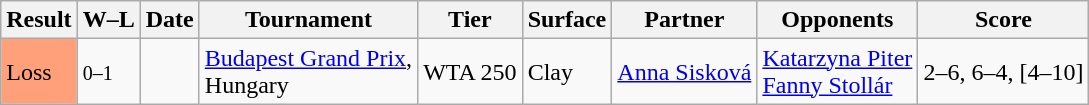<table class="sortable wikitable">
<tr>
<th>Result</th>
<th class="unsortable">W–L</th>
<th>Date</th>
<th>Tournament</th>
<th>Tier</th>
<th>Surface</th>
<th>Partner</th>
<th>Opponents</th>
<th class="unsortable">Score</th>
</tr>
<tr>
<td bgcolor=FFA07A>Loss</td>
<td><small>0–1</small></td>
<td><a href='#'></a></td>
<td><a href='#'>Budapest Grand Prix</a>,<br> Hungary</td>
<td>WTA 250</td>
<td>Clay</td>
<td> <a href='#'>Anna Sisková</a></td>
<td> <a href='#'>Katarzyna Piter</a> <br>  <a href='#'>Fanny Stollár</a></td>
<td>2–6, 6–4, [4–10]</td>
</tr>
</table>
